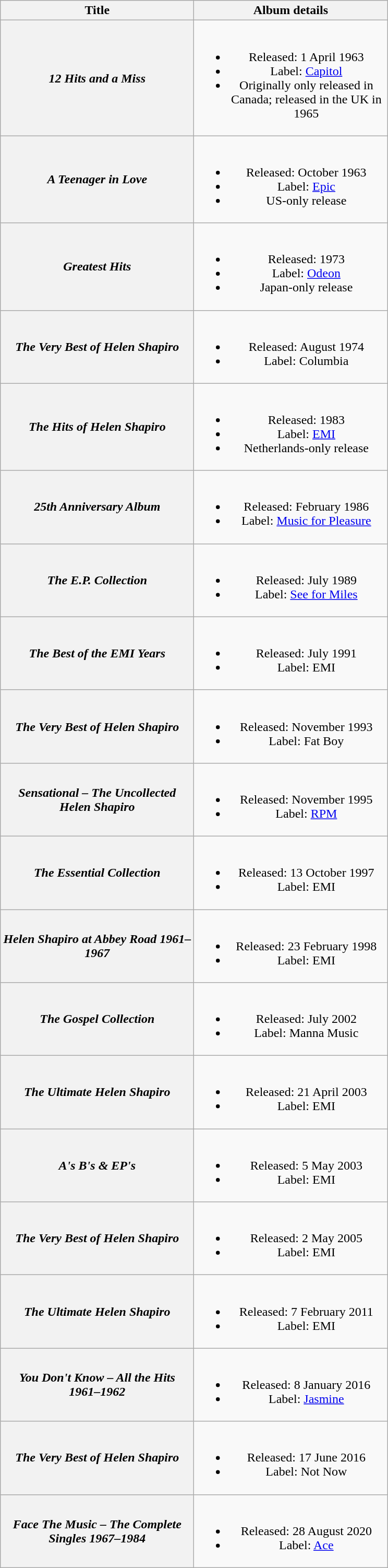<table class="wikitable plainrowheaders" style="text-align:center;">
<tr>
<th scope="col" style="width:15em;">Title</th>
<th scope="col" style="width:15em;">Album details</th>
</tr>
<tr>
<th scope="row"><em>12 Hits and a Miss</em></th>
<td><br><ul><li>Released: 1 April 1963</li><li>Label: <a href='#'>Capitol</a></li><li>Originally only released in Canada; released in the UK in 1965</li></ul></td>
</tr>
<tr>
<th scope="row"><em>A Teenager in Love</em></th>
<td><br><ul><li>Released: October 1963</li><li>Label: <a href='#'>Epic</a></li><li>US-only release</li></ul></td>
</tr>
<tr>
<th scope="row"><em>Greatest Hits</em></th>
<td><br><ul><li>Released: 1973</li><li>Label: <a href='#'>Odeon</a></li><li>Japan-only release</li></ul></td>
</tr>
<tr>
<th scope="row"><em>The Very Best of Helen Shapiro</em></th>
<td><br><ul><li>Released: August 1974</li><li>Label: Columbia</li></ul></td>
</tr>
<tr>
<th scope="row"><em>The Hits of Helen Shapiro</em></th>
<td><br><ul><li>Released: 1983</li><li>Label: <a href='#'>EMI</a></li><li>Netherlands-only release</li></ul></td>
</tr>
<tr>
<th scope="row"><em>25th Anniversary Album</em></th>
<td><br><ul><li>Released: February 1986</li><li>Label: <a href='#'>Music for Pleasure</a></li></ul></td>
</tr>
<tr>
<th scope="row"><em>The E.P. Collection</em></th>
<td><br><ul><li>Released: July 1989</li><li>Label: <a href='#'>See for Miles</a></li></ul></td>
</tr>
<tr>
<th scope="row"><em>The Best of the EMI Years</em></th>
<td><br><ul><li>Released: July 1991</li><li>Label: EMI</li></ul></td>
</tr>
<tr>
<th scope="row"><em>The Very Best of Helen Shapiro</em></th>
<td><br><ul><li>Released: November 1993</li><li>Label: Fat Boy</li></ul></td>
</tr>
<tr>
<th scope="row"><em>Sensational – The Uncollected Helen Shapiro</em></th>
<td><br><ul><li>Released: November 1995</li><li>Label: <a href='#'>RPM</a></li></ul></td>
</tr>
<tr>
<th scope="row"><em>The Essential Collection</em></th>
<td><br><ul><li>Released: 13 October 1997</li><li>Label: EMI</li></ul></td>
</tr>
<tr>
<th scope="row"><em>Helen Shapiro at Abbey Road 1961–1967</em></th>
<td><br><ul><li>Released: 23 February 1998</li><li>Label: EMI</li></ul></td>
</tr>
<tr>
<th scope="row"><em>The Gospel Collection</em></th>
<td><br><ul><li>Released: July 2002</li><li>Label: Manna Music</li></ul></td>
</tr>
<tr>
<th scope="row"><em>The Ultimate Helen Shapiro</em></th>
<td><br><ul><li>Released: 21 April 2003</li><li>Label: EMI</li></ul></td>
</tr>
<tr>
<th scope="row"><em>A's B's & EP's</em></th>
<td><br><ul><li>Released: 5 May 2003</li><li>Label: EMI</li></ul></td>
</tr>
<tr>
<th scope="row"><em>The Very Best of Helen Shapiro</em></th>
<td><br><ul><li>Released: 2 May 2005</li><li>Label: EMI</li></ul></td>
</tr>
<tr>
<th scope="row"><em>The Ultimate Helen Shapiro</em></th>
<td><br><ul><li>Released: 7 February 2011</li><li>Label: EMI</li></ul></td>
</tr>
<tr>
<th scope="row"><em>You Don't Know – All the Hits 1961–1962</em></th>
<td><br><ul><li>Released: 8 January 2016</li><li>Label: <a href='#'>Jasmine</a></li></ul></td>
</tr>
<tr>
<th scope="row"><em>The Very Best of Helen Shapiro</em></th>
<td><br><ul><li>Released: 17 June 2016</li><li>Label: Not Now</li></ul></td>
</tr>
<tr>
<th scope="row"><em>Face The Music – The Complete Singles 1967–1984</em></th>
<td><br><ul><li>Released: 28 August 2020</li><li>Label: <a href='#'>Ace</a></li></ul></td>
</tr>
</table>
